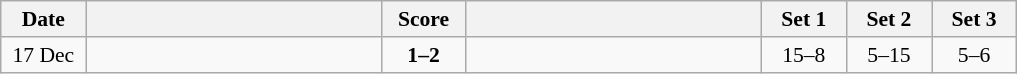<table class="wikitable" style="text-align: center; font-size:90% ">
<tr>
<th width="50">Date</th>
<th align="right" width="190"></th>
<th width="50">Score</th>
<th align="left" width="190"></th>
<th width="50">Set 1</th>
<th width="50">Set 2</th>
<th width="50">Set 3</th>
</tr>
<tr>
<td>17 Dec</td>
<td align=right></td>
<td align=center><strong>1–2</strong></td>
<td align=left><strong></strong></td>
<td>15–8</td>
<td>5–15</td>
<td>5–6</td>
</tr>
</table>
